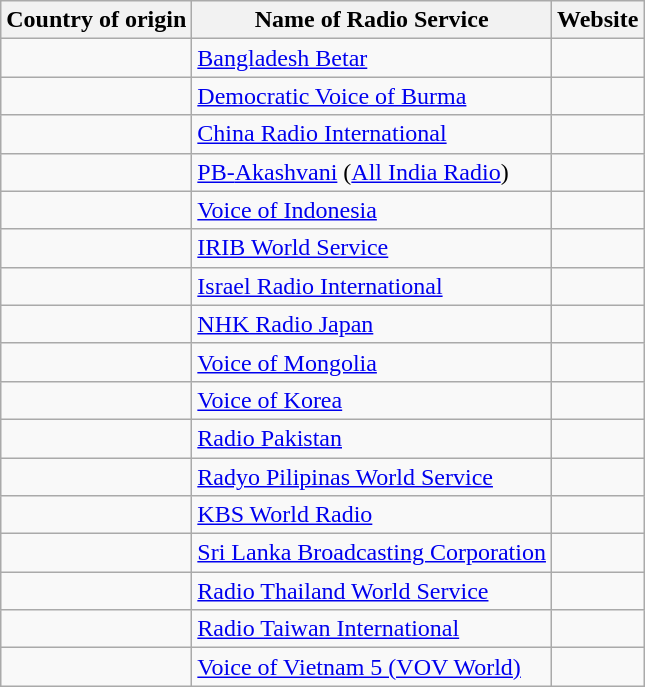<table class="wikitable">
<tr>
<th>Country of origin</th>
<th>Name of Radio Service</th>
<th>Website</th>
</tr>
<tr>
<td></td>
<td><a href='#'>Bangladesh Betar</a></td>
<td></td>
</tr>
<tr>
<td></td>
<td><a href='#'>Democratic Voice of Burma</a></td>
<td></td>
</tr>
<tr>
<td></td>
<td><a href='#'>China Radio International</a></td>
<td></td>
</tr>
<tr>
<td></td>
<td><a href='#'>PB-</a><a href='#'>Akashvani</a> (<a href='#'>All India Radio</a>)</td>
<td> </td>
</tr>
<tr>
<td></td>
<td><a href='#'>Voice of Indonesia</a></td>
<td></td>
</tr>
<tr>
<td></td>
<td><a href='#'>IRIB World Service</a></td>
<td></td>
</tr>
<tr>
<td></td>
<td><a href='#'>Israel Radio International</a></td>
<td></td>
</tr>
<tr>
<td></td>
<td><a href='#'>NHK Radio Japan</a></td>
<td></td>
</tr>
<tr>
<td></td>
<td><a href='#'>Voice of Mongolia</a></td>
<td></td>
</tr>
<tr>
<td></td>
<td><a href='#'>Voice of Korea</a></td>
<td></td>
</tr>
<tr>
<td></td>
<td><a href='#'>Radio Pakistan</a></td>
<td></td>
</tr>
<tr>
<td></td>
<td><a href='#'>Radyo Pilipinas World Service</a></td>
<td></td>
</tr>
<tr>
<td></td>
<td><a href='#'>KBS World Radio</a></td>
<td></td>
</tr>
<tr>
<td></td>
<td><a href='#'>Sri Lanka Broadcasting Corporation</a></td>
<td></td>
</tr>
<tr>
<td></td>
<td><a href='#'>Radio Thailand World Service</a></td>
<td></td>
</tr>
<tr>
<td></td>
<td><a href='#'>Radio Taiwan International</a></td>
<td></td>
</tr>
<tr>
<td></td>
<td><a href='#'>Voice of Vietnam 5 (VOV World)</a></td>
<td></td>
</tr>
</table>
